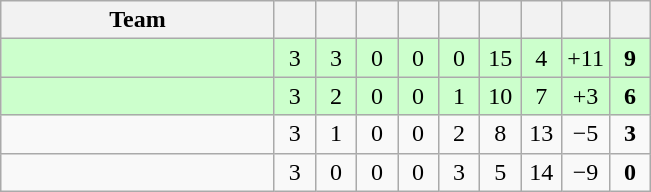<table class="wikitable" style="text-align: center;">
<tr>
<th width="175">Team</th>
<th width="20"></th>
<th width="20"></th>
<th width="20"></th>
<th width="20"></th>
<th width="20"></th>
<th width="20"></th>
<th width="20"></th>
<th width="20"></th>
<th width="20"></th>
</tr>
<tr bgcolor=#ccffcc>
<td align=left></td>
<td>3</td>
<td>3</td>
<td>0</td>
<td>0</td>
<td>0</td>
<td>15</td>
<td>4</td>
<td>+11</td>
<td><strong>9</strong></td>
</tr>
<tr bgcolor=#ccffcc>
<td align=left></td>
<td>3</td>
<td>2</td>
<td>0</td>
<td>0</td>
<td>1</td>
<td>10</td>
<td>7</td>
<td>+3</td>
<td><strong>6</strong></td>
</tr>
<tr>
<td align=left></td>
<td>3</td>
<td>1</td>
<td>0</td>
<td>0</td>
<td>2</td>
<td>8</td>
<td>13</td>
<td>−5</td>
<td><strong>3</strong></td>
</tr>
<tr>
<td align=left></td>
<td>3</td>
<td>0</td>
<td>0</td>
<td>0</td>
<td>3</td>
<td>5</td>
<td>14</td>
<td>−9</td>
<td><strong>0</strong></td>
</tr>
</table>
